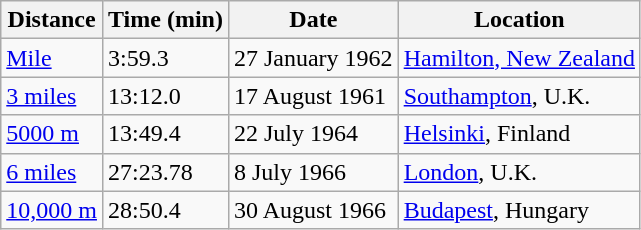<table class="wikitable">
<tr>
<th>Distance</th>
<th>Time (min)</th>
<th>Date</th>
<th>Location</th>
</tr>
<tr>
<td><a href='#'>Mile</a></td>
<td>3:59.3</td>
<td>27 January 1962</td>
<td><a href='#'>Hamilton, New Zealand</a></td>
</tr>
<tr>
<td><a href='#'>3 miles</a></td>
<td>13:12.0</td>
<td>17 August 1961</td>
<td><a href='#'>Southampton</a>, U.K.</td>
</tr>
<tr>
<td><a href='#'>5000 m</a></td>
<td>13:49.4</td>
<td>22 July 1964</td>
<td><a href='#'>Helsinki</a>, Finland</td>
</tr>
<tr>
<td><a href='#'>6 miles</a></td>
<td>27:23.78</td>
<td>8 July 1966</td>
<td><a href='#'>London</a>, U.K.</td>
</tr>
<tr>
<td><a href='#'>10,000 m</a></td>
<td>28:50.4</td>
<td>30 August 1966</td>
<td><a href='#'>Budapest</a>, Hungary</td>
</tr>
</table>
